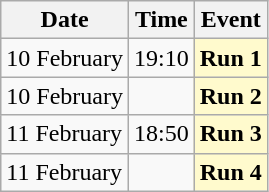<table class=wikitable>
<tr>
<th>Date</th>
<th>Time</th>
<th>Event</th>
</tr>
<tr>
<td>10 February</td>
<td>19:10</td>
<td style=background:lemonchiffon><strong>Run 1</strong></td>
</tr>
<tr>
<td>10 February</td>
<td></td>
<td style=background:lemonchiffon><strong>Run 2</strong></td>
</tr>
<tr>
<td>11 February</td>
<td>18:50</td>
<td style=background:lemonchiffon><strong>Run 3</strong></td>
</tr>
<tr>
<td>11 February</td>
<td></td>
<td style=background:lemonchiffon><strong>Run 4</strong></td>
</tr>
</table>
